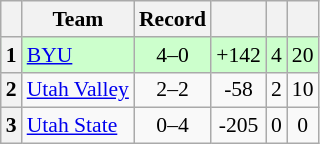<table class="wikitable sortable collapsible collapsed plainrowheaders" style="font-size:90%;">
<tr>
<th scope=col></th>
<th scope=col>Team</th>
<th scope=col>Record</th>
<th scope=col></th>
<th scope=col></th>
<th scope=col></th>
</tr>
<tr bgcolor=ccffcc>
<th align=center>1</th>
<td> <a href='#'>BYU</a></td>
<td align=center>4–0</td>
<td align=center>+142</td>
<td align=center>4</td>
<td align=center>20</td>
</tr>
<tr>
<th align=center>2</th>
<td> <a href='#'>Utah Valley</a></td>
<td align=center>2–2</td>
<td align=center>-58</td>
<td align=center>2</td>
<td align=center>10</td>
</tr>
<tr>
<th align=center>3</th>
<td> <a href='#'>Utah State</a></td>
<td align=center>0–4</td>
<td align=center>-205</td>
<td align=center>0</td>
<td align=center>0</td>
</tr>
</table>
